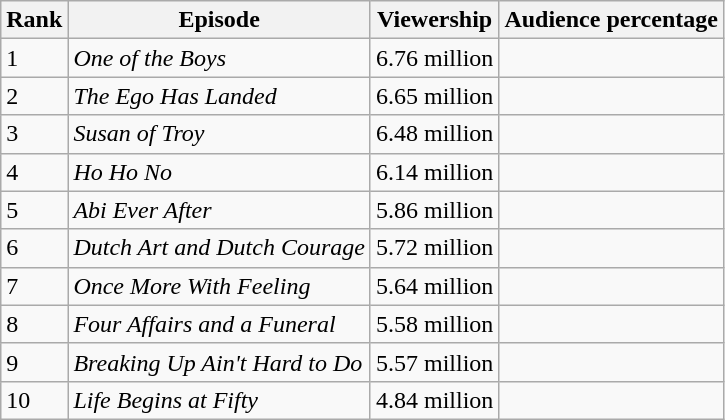<table class="wikitable">
<tr>
<th>Rank</th>
<th>Episode</th>
<th>Viewership</th>
<th>Audience percentage</th>
</tr>
<tr>
<td>1</td>
<td><em>One of the Boys</em></td>
<td>6.76 million</td>
<td></td>
</tr>
<tr>
<td>2</td>
<td><em>The Ego Has Landed</em></td>
<td>6.65 million</td>
<td></td>
</tr>
<tr>
<td>3</td>
<td><em>Susan of Troy</em></td>
<td>6.48 million</td>
<td></td>
</tr>
<tr>
<td>4</td>
<td><em>Ho Ho No</em></td>
<td>6.14 million</td>
<td></td>
</tr>
<tr>
<td>5</td>
<td><em>Abi Ever After</em></td>
<td>5.86 million</td>
<td></td>
</tr>
<tr>
<td>6</td>
<td><em>Dutch Art and Dutch Courage</em></td>
<td>5.72 million</td>
<td></td>
</tr>
<tr>
<td>7</td>
<td><em>Once More With Feeling</em></td>
<td>5.64 million</td>
<td></td>
</tr>
<tr>
<td>8</td>
<td><em>Four Affairs and a Funeral</em></td>
<td>5.58 million</td>
<td></td>
</tr>
<tr>
<td>9</td>
<td><em>Breaking Up Ain't Hard to Do</em></td>
<td>5.57 million</td>
<td></td>
</tr>
<tr>
<td>10</td>
<td><em>Life Begins at Fifty</em></td>
<td>4.84 million</td>
<td></td>
</tr>
</table>
